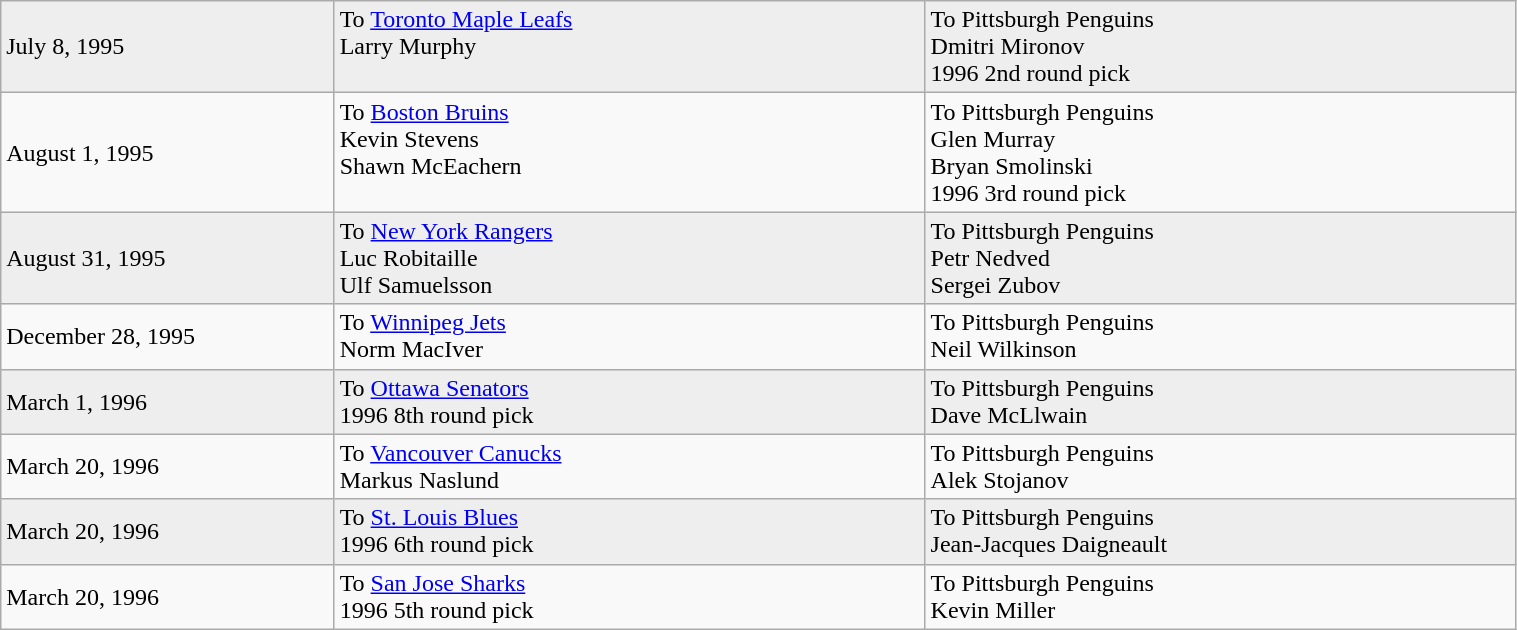<table class="wikitable" style="border:1px solid #999999; width:80%;">
<tr bgcolor="eeeeee">
<td style="width:22%;">July 8, 1995</td>
<td style="width:39%;" valign="top">To <a href='#'>Toronto Maple Leafs</a><br>Larry Murphy</td>
<td style="width:39%;" valign="top">To Pittsburgh Penguins<br>Dmitri Mironov<br>1996 2nd round pick</td>
</tr>
<tr>
<td style="width:22%;">August 1, 1995</td>
<td style="width:39%;" valign="top">To <a href='#'>Boston Bruins</a><br>Kevin Stevens<br>Shawn McEachern</td>
<td style="width:39%;" valign="top">To Pittsburgh Penguins<br>Glen Murray<br>Bryan Smolinski<br>1996 3rd round pick</td>
</tr>
<tr bgcolor="eeeeee">
<td style="width:22%;">August 31, 1995</td>
<td style="width:39%;" valign="top">To <a href='#'>New York Rangers</a><br>Luc Robitaille<br>Ulf Samuelsson</td>
<td style="width:39%;" valign="top">To Pittsburgh Penguins<br>Petr Nedved<br>Sergei Zubov</td>
</tr>
<tr>
<td style="width:22%;">December 28, 1995</td>
<td style="width:39%;" valign="top">To <a href='#'>Winnipeg Jets</a><br>Norm MacIver</td>
<td style="width:39%;" valign="top">To Pittsburgh Penguins<br>Neil Wilkinson</td>
</tr>
<tr bgcolor="eeeeee">
<td style="width:22%;">March 1, 1996</td>
<td style="width:39%;" valign="top">To <a href='#'>Ottawa Senators</a><br>1996 8th round pick</td>
<td style="width:39%;" valign="top">To Pittsburgh Penguins<br>Dave McLlwain</td>
</tr>
<tr>
<td style="width:22%;">March 20, 1996</td>
<td style="width:39%;" valign="top">To <a href='#'>Vancouver Canucks</a><br>Markus Naslund</td>
<td style="width:39%;" valign="top">To Pittsburgh Penguins<br>Alek Stojanov</td>
</tr>
<tr bgcolor="eeeeee">
<td style="width:22%;">March 20, 1996</td>
<td style="width:39%;" valign="top">To <a href='#'>St. Louis Blues</a><br>1996 6th round pick</td>
<td style="width:39%;" valign="top">To Pittsburgh Penguins<br>Jean-Jacques Daigneault</td>
</tr>
<tr>
<td style="width:22%;">March 20, 1996</td>
<td style="width:39%;" valign="top">To <a href='#'>San Jose Sharks</a><br>1996 5th round pick</td>
<td style="width:39%;" valign="top">To Pittsburgh Penguins<br>Kevin Miller</td>
</tr>
</table>
